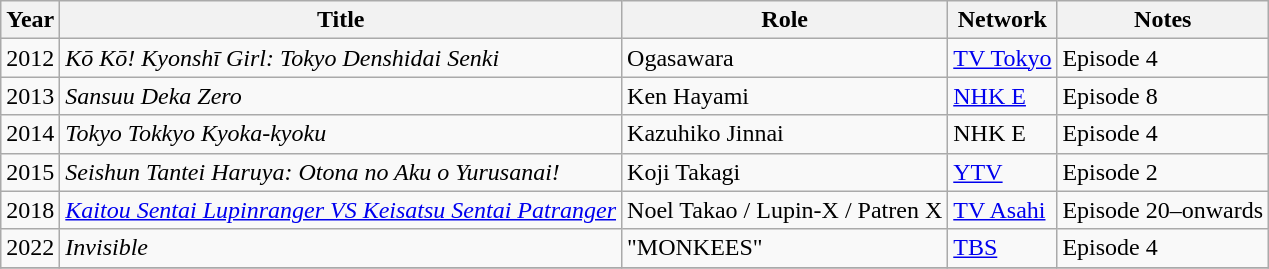<table class="wikitable">
<tr>
<th>Year</th>
<th>Title</th>
<th>Role</th>
<th>Network</th>
<th>Notes</th>
</tr>
<tr>
<td>2012</td>
<td><em>Kō Kō! Kyonshī Girl: Tokyo Denshidai Senki</em></td>
<td>Ogasawara</td>
<td><a href='#'>TV Tokyo</a></td>
<td>Episode 4</td>
</tr>
<tr>
<td>2013</td>
<td><em>Sansuu Deka Zero</em></td>
<td>Ken Hayami</td>
<td><a href='#'>NHK E</a></td>
<td>Episode 8</td>
</tr>
<tr>
<td>2014</td>
<td><em>Tokyo Tokkyo Kyoka-kyoku</em></td>
<td>Kazuhiko Jinnai</td>
<td>NHK E</td>
<td>Episode 4</td>
</tr>
<tr>
<td>2015</td>
<td><em>Seishun Tantei Haruya: Otona no Aku o Yurusanai!</em></td>
<td>Koji Takagi</td>
<td><a href='#'>YTV</a></td>
<td>Episode 2</td>
</tr>
<tr>
<td>2018</td>
<td><em><a href='#'>Kaitou Sentai Lupinranger VS Keisatsu Sentai Patranger</a></em></td>
<td>Noel Takao / Lupin-X / Patren X</td>
<td><a href='#'>TV Asahi</a></td>
<td>Episode 20–onwards</td>
</tr>
<tr>
<td>2022</td>
<td><em>Invisible</em></td>
<td>"MONKEES"</td>
<td><a href='#'>TBS</a></td>
<td>Episode 4</td>
</tr>
<tr>
</tr>
</table>
